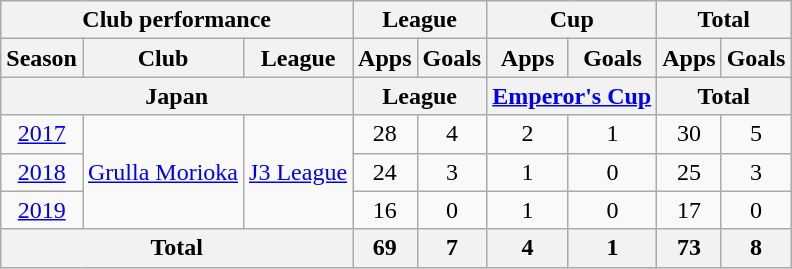<table class="wikitable" style="text-align:center;">
<tr>
<th colspan=3>Club performance</th>
<th colspan=2>League</th>
<th colspan=2>Cup</th>
<th colspan=2>Total</th>
</tr>
<tr>
<th>Season</th>
<th>Club</th>
<th>League</th>
<th>Apps</th>
<th>Goals</th>
<th>Apps</th>
<th>Goals</th>
<th>Apps</th>
<th>Goals</th>
</tr>
<tr>
<th colspan=3>Japan</th>
<th colspan=2>League</th>
<th colspan=2><a href='#'>Emperor's Cup</a></th>
<th colspan=2>Total</th>
</tr>
<tr>
<td><a href='#'>2017</a></td>
<td rowspan="3"><a href='#'>Grulla Morioka</a></td>
<td rowspan="3"><a href='#'>J3 League</a></td>
<td>28</td>
<td>4</td>
<td>2</td>
<td>1</td>
<td>30</td>
<td>5</td>
</tr>
<tr>
<td><a href='#'>2018</a></td>
<td>24</td>
<td>3</td>
<td>1</td>
<td>0</td>
<td>25</td>
<td>3</td>
</tr>
<tr>
<td><a href='#'>2019</a></td>
<td>16</td>
<td>0</td>
<td>1</td>
<td>0</td>
<td>17</td>
<td>0</td>
</tr>
<tr>
<th colspan=3>Total</th>
<th>69</th>
<th>7</th>
<th>4</th>
<th>1</th>
<th>73</th>
<th>8</th>
</tr>
</table>
